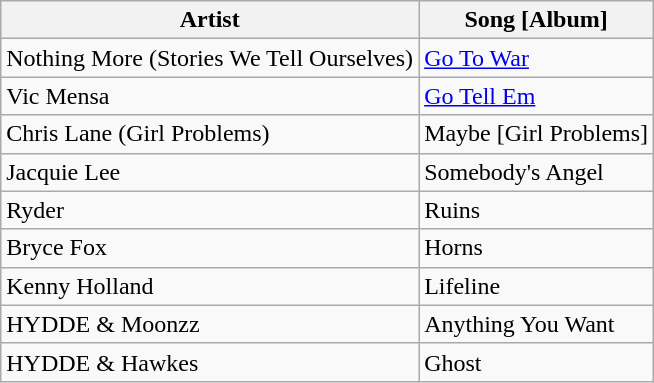<table class="wikitable">
<tr>
<th>Artist</th>
<th>Song [Album]</th>
</tr>
<tr>
<td>Nothing More (Stories We Tell Ourselves)</td>
<td><a href='#'>Go To War</a></td>
</tr>
<tr>
<td>Vic Mensa</td>
<td><a href='#'>Go Tell Em</a></td>
</tr>
<tr>
<td>Chris Lane (Girl Problems)</td>
<td>Maybe [Girl Problems]</td>
</tr>
<tr>
<td>Jacquie Lee</td>
<td>Somebody's Angel</td>
</tr>
<tr>
<td>Ryder</td>
<td>Ruins</td>
</tr>
<tr>
<td>Bryce Fox</td>
<td>Horns</td>
</tr>
<tr>
<td>Kenny Holland</td>
<td>Lifeline</td>
</tr>
<tr>
<td>HYDDE & Moonzz</td>
<td>Anything You Want</td>
</tr>
<tr>
<td>HYDDE & Hawkes</td>
<td>Ghost</td>
</tr>
</table>
